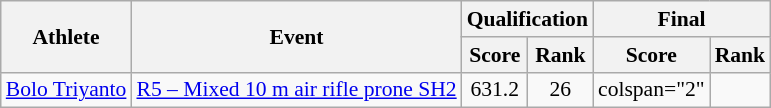<table class=wikitable style="font-size:90%">
<tr>
<th rowspan="2">Athlete</th>
<th rowspan="2">Event</th>
<th colspan="2">Qualification</th>
<th colspan="2">Final</th>
</tr>
<tr>
<th>Score</th>
<th>Rank</th>
<th>Score</th>
<th>Rank</th>
</tr>
<tr align=center>
<td align=left><a href='#'>Bolo Triyanto</a></td>
<td align=left><a href='#'>R5 – Mixed 10 m air rifle prone SH2</a></td>
<td>631.2</td>
<td>26</td>
<td>colspan="2" </td>
</tr>
</table>
